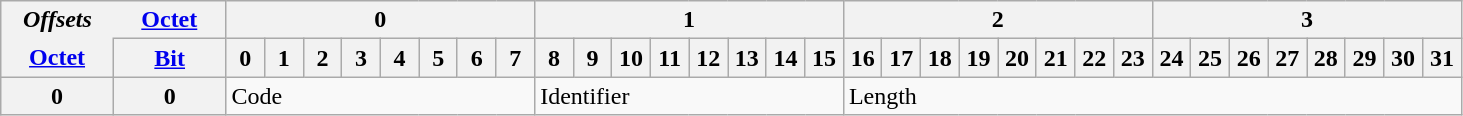<table class="wikitable">
<tr>
<th style="width:7%; border-bottom:none; border-right:none;"><em>Offsets</em></th>
<th style="width:7%; border-left:none;"><a href='#'>Octet</a></th>
<th colspan="8">0</th>
<th colspan="8">1</th>
<th colspan="8">2</th>
<th colspan="8">3</th>
</tr>
<tr>
<th style="border-top: none"><a href='#'>Octet</a></th>
<th><a href='#'>Bit</a></th>
<th style="width:2.4%;">0</th>
<th style="width:2.4%;">1</th>
<th style="width:2.4%;">2</th>
<th style="width:2.4%;">3</th>
<th style="width:2.4%;">4</th>
<th style="width:2.4%;">5</th>
<th style="width:2.4%;">6</th>
<th style="width:2.4%;">7</th>
<th style="width:2.4%;">8</th>
<th style="width:2.4%;">9</th>
<th style="width:2.4%;">10</th>
<th style="width:2.4%;">11</th>
<th style="width:2.4%;">12</th>
<th style="width:2.4%;">13</th>
<th style="width:2.4%;">14</th>
<th style="width:2.4%;">15</th>
<th style="width:2.4%;">16</th>
<th style="width:2.4%;">17</th>
<th style="width:2.4%;">18</th>
<th style="width:2.4%;">19</th>
<th style="width:2.4%;">20</th>
<th style="width:2.4%;">21</th>
<th style="width:2.4%;">22</th>
<th style="width:2.4%;">23</th>
<th style="width:2.4%;">24</th>
<th style="width:2.4%;">25</th>
<th style="width:2.4%;">26</th>
<th style="width:2.4%;">27</th>
<th style="width:2.4%;">28</th>
<th style="width:2.4%;">29</th>
<th style="width:2.4%;">30</th>
<th style="width:2.4%;">31</th>
</tr>
<tr>
<th>0</th>
<th>0</th>
<td colspan=8>Code</td>
<td colspan=8>Identifier</td>
<td colspan=16>Length</td>
</tr>
</table>
